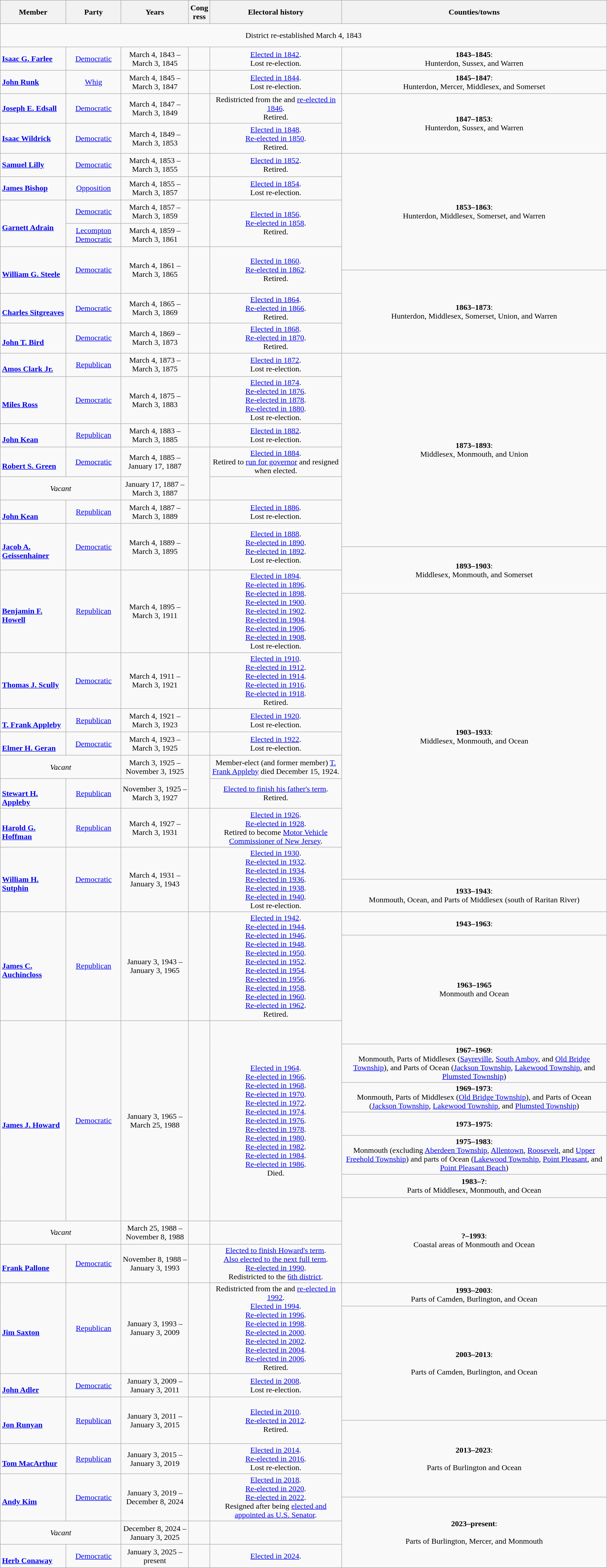<table class=wikitable style="text-align:center">
<tr style="height:3em">
<th>Member<br></th>
<th>Party</th>
<th>Years</th>
<th>Cong<br>ress</th>
<th>Electoral history</th>
<th>Counties/towns</th>
</tr>
<tr style="height:3em">
<td colspan=6>District re-established March 4, 1843</td>
</tr>
<tr style="height:3em">
<td align=left><strong><a href='#'>Isaac G. Farlee</a></strong><br></td>
<td><a href='#'>Democratic</a></td>
<td nowrap>March 4, 1843 –<br>March 3, 1845</td>
<td></td>
<td><a href='#'>Elected in 1842</a>.<br>Lost re-election.</td>
<td><strong>1843–1845</strong>:<br>Hunterdon, Sussex, and Warren</td>
</tr>
<tr style="height:3em">
<td align=left><strong><a href='#'>John Runk</a></strong><br></td>
<td><a href='#'>Whig</a></td>
<td nowrap>March 4, 1845 –<br>March 3, 1847</td>
<td></td>
<td><a href='#'>Elected in 1844</a>.<br>Lost re-election.</td>
<td><strong>1845–1847</strong>:<br>Hunterdon, Mercer, Middlesex, and Somerset</td>
</tr>
<tr style="height:3em">
<td align=left><strong><a href='#'>Joseph E. Edsall</a></strong><br></td>
<td><a href='#'>Democratic</a></td>
<td nowrap>March 4, 1847 –<br>March 3, 1849</td>
<td></td>
<td>Redistricted from the  and <a href='#'>re-elected in 1846</a>.<br>Retired.</td>
<td rowspan=2><strong>1847–1853</strong>:<br>Hunterdon, Sussex, and Warren</td>
</tr>
<tr style="height:3em">
<td align=left><strong><a href='#'>Isaac Wildrick</a></strong><br></td>
<td><a href='#'>Democratic</a></td>
<td nowrap>March 4, 1849 –<br>March 3, 1853</td>
<td></td>
<td><a href='#'>Elected in 1848</a>.<br><a href='#'>Re-elected in 1850</a>.<br>Retired.</td>
</tr>
<tr style="height:3em">
<td align=left><strong><a href='#'>Samuel Lilly</a></strong><br></td>
<td><a href='#'>Democratic</a></td>
<td nowrap>March 4, 1853 –<br>March 3, 1855</td>
<td></td>
<td><a href='#'>Elected in 1852</a>.<br>Retired.</td>
<td rowspan=5><strong>1853–1863</strong>:<br>Hunterdon, Middlesex, Somerset, and Warren</td>
</tr>
<tr style="height:3em">
<td align=left><strong><a href='#'>James Bishop</a></strong><br></td>
<td><a href='#'>Opposition</a></td>
<td nowrap>March 4, 1855 –<br>March 3, 1857</td>
<td></td>
<td><a href='#'>Elected in 1854</a>.<br>Lost re-election.</td>
</tr>
<tr style="height:3em">
<td align=left rowspan=2 nowrap><br><strong><a href='#'>Garnett Adrain</a></strong><br></td>
<td><a href='#'>Democratic</a></td>
<td nowrap>March 4, 1857 –<br>March 3, 1859</td>
<td rowspan=2></td>
<td rowspan=2><a href='#'>Elected in 1856</a>.<br><a href='#'>Re-elected in 1858</a>.<br>Retired.</td>
</tr>
<tr style="height:3em">
<td><a href='#'>Lecompton Democratic</a></td>
<td nowrap>March 4, 1859 –<br>March 3, 1861</td>
</tr>
<tr style="height:3em">
<td rowspan=2 align=left><br><strong><a href='#'>William G. Steele</a></strong><br></td>
<td rowspan=2 ><a href='#'>Democratic</a></td>
<td rowspan=2 nowrap>March 4, 1861 –<br>March 3, 1865</td>
<td rowspan=2></td>
<td rowspan=2><a href='#'>Elected in 1860</a>.<br><a href='#'>Re-elected in 1862</a>.<br>Retired.</td>
</tr>
<tr style="height:3em">
<td rowspan=3><strong>1863–1873</strong>:<br>Hunterdon, Middlesex, Somerset, Union, and Warren</td>
</tr>
<tr style="height:3em">
<td align=left><br><strong><a href='#'>Charles Sitgreaves</a></strong><br></td>
<td><a href='#'>Democratic</a></td>
<td nowrap>March 4, 1865 –<br>March 3, 1869</td>
<td></td>
<td><a href='#'>Elected in 1864</a>.<br><a href='#'>Re-elected in 1866</a>.<br>Retired.</td>
</tr>
<tr style="height:3em">
<td align=left><br><strong><a href='#'>John T. Bird</a></strong><br></td>
<td><a href='#'>Democratic</a></td>
<td nowrap>March 4, 1869 –<br>March 3, 1873</td>
<td></td>
<td><a href='#'>Elected in 1868</a>.<br><a href='#'>Re-elected in 1870</a>.<br>Retired.</td>
</tr>
<tr style="height:3em">
<td align=left><br><strong><a href='#'>Amos Clark Jr.</a></strong><br></td>
<td><a href='#'>Republican</a></td>
<td nowrap>March 4, 1873 –<br>March 3, 1875</td>
<td></td>
<td><a href='#'>Elected in 1872</a>.<br>Lost re-election.</td>
<td rowspan=7><strong>1873–1893</strong>:<br>Middlesex, Monmouth, and Union</td>
</tr>
<tr style="height:3em">
<td align=left><br><strong><a href='#'>Miles Ross</a></strong><br></td>
<td><a href='#'>Democratic</a></td>
<td nowrap>March 4, 1875 –<br>March 3, 1883</td>
<td></td>
<td><a href='#'>Elected in 1874</a>.<br><a href='#'>Re-elected in 1876</a>.<br><a href='#'>Re-elected in 1878</a>.<br><a href='#'>Re-elected in 1880</a>.<br>Lost re-election.</td>
</tr>
<tr style="height:3em">
<td align=left><br><strong><a href='#'>John Kean</a></strong><br></td>
<td><a href='#'>Republican</a></td>
<td nowrap>March 4, 1883 –<br>March 3, 1885</td>
<td></td>
<td><a href='#'>Elected in 1882</a>.<br>Lost re-election.</td>
</tr>
<tr style="height:3em">
<td align=left><br><strong><a href='#'>Robert S. Green</a></strong><br></td>
<td><a href='#'>Democratic</a></td>
<td nowrap>March 4, 1885 –<br>January 17, 1887</td>
<td rowspan=2></td>
<td><a href='#'>Elected in 1884</a>.<br>Retired to <a href='#'>run for governor</a> and resigned when elected.</td>
</tr>
<tr style="height:3em">
<td colspan=2><em>Vacant</em></td>
<td nowrap>January 17, 1887 –<br>March 3, 1887</td>
</tr>
<tr style="height:3em">
<td align=left><br><strong><a href='#'>John Kean</a></strong><br></td>
<td><a href='#'>Republican</a></td>
<td nowrap>March 4, 1887 –<br>March 3, 1889</td>
<td></td>
<td><a href='#'>Elected in 1886</a>.<br>Lost re-election.</td>
</tr>
<tr style="height:3em">
<td rowspan=2 align=left><br><strong><a href='#'>Jacob A. Geissenhainer</a></strong><br></td>
<td rowspan=2 ><a href='#'>Democratic</a></td>
<td rowspan=2 nowrap>March 4, 1889 –<br>March 3, 1895</td>
<td rowspan=2></td>
<td rowspan=2><a href='#'>Elected in 1888</a>.<br><a href='#'>Re-elected in 1890</a>.<br><a href='#'>Re-elected in 1892</a>.<br>Lost re-election.</td>
</tr>
<tr style="height:3em">
<td rowspan=2><strong>1893–1903</strong>:<br>Middlesex, Monmouth, and Somerset</td>
</tr>
<tr style="height:3em">
<td rowspan=2 align=left><br><strong><a href='#'>Benjamin F. Howell</a></strong><br></td>
<td rowspan=2 ><a href='#'>Republican</a></td>
<td rowspan=2 nowrap>March 4, 1895 –<br>March 3, 1911</td>
<td rowspan=2></td>
<td rowspan=2><a href='#'>Elected in 1894</a>.<br><a href='#'>Re-elected in 1896</a>.<br><a href='#'>Re-elected in 1898</a>.<br><a href='#'>Re-elected in 1900</a>.<br><a href='#'>Re-elected in 1902</a>.<br><a href='#'>Re-elected in 1904</a>.<br><a href='#'>Re-elected in 1906</a>.<br><a href='#'>Re-elected in 1908</a>.<br>Lost re-election.</td>
</tr>
<tr style="height:3em">
<td rowspan=8><strong>1903–1933</strong>:<br>Middlesex, Monmouth, and Ocean</td>
</tr>
<tr style="height:3em">
<td align=left><br><strong><a href='#'>Thomas J. Scully</a></strong><br></td>
<td><a href='#'>Democratic</a></td>
<td nowrap>March 4, 1911 –<br>March 3, 1921</td>
<td></td>
<td><a href='#'>Elected in 1910</a>.<br><a href='#'>Re-elected in 1912</a>.<br><a href='#'>Re-elected in 1914</a>.<br><a href='#'>Re-elected in 1916</a>.<br><a href='#'>Re-elected in 1918</a>.<br>Retired.</td>
</tr>
<tr style="height:3em">
<td align=left><br><strong><a href='#'>T. Frank Appleby</a></strong><br></td>
<td><a href='#'>Republican</a></td>
<td nowrap>March 4, 1921 –<br>March 3, 1923</td>
<td></td>
<td><a href='#'>Elected in 1920</a>.<br>Lost re-election.</td>
</tr>
<tr style="height:3em">
<td align=left><br><strong><a href='#'>Elmer H. Geran</a></strong><br></td>
<td><a href='#'>Democratic</a></td>
<td nowrap>March 4, 1923 –<br>March 3, 1925</td>
<td></td>
<td><a href='#'>Elected in 1922</a>.<br>Lost re-election.</td>
</tr>
<tr style="height:3em">
<td colspan=2><em>Vacant</em></td>
<td nowrap>March 3, 1925 –<br>November 3, 1925</td>
<td rowspan=2></td>
<td>Member-elect (and former member) <a href='#'>T. Frank Appleby</a> died December 15, 1924.</td>
</tr>
<tr style="height:3em">
<td align=left><br><strong><a href='#'>Stewart H. Appleby</a></strong><br></td>
<td><a href='#'>Republican</a></td>
<td nowrap>November 3, 1925 –<br>March 3, 1927</td>
<td><a href='#'>Elected to finish his father's term</a>.<br>Retired.</td>
</tr>
<tr style="height:3em">
<td align=left><br><strong><a href='#'>Harold G. Hoffman</a></strong><br></td>
<td><a href='#'>Republican</a></td>
<td nowrap>March 4, 1927 –<br>March 3, 1931</td>
<td></td>
<td><a href='#'>Elected in 1926</a>.<br><a href='#'>Re-elected in 1928</a>.<br>Retired to become <a href='#'>Motor Vehicle Commissioner of New Jersey</a>.</td>
</tr>
<tr style="height:3em">
<td rowspan=2 align=left><br><strong><a href='#'>William H. Sutphin</a></strong><br></td>
<td rowspan=2 ><a href='#'>Democratic</a></td>
<td rowspan=2 nowrap>March 4, 1931 –<br>January 3, 1943</td>
<td rowspan=2></td>
<td rowspan=2><a href='#'>Elected in 1930</a>.<br><a href='#'>Re-elected in 1932</a>.<br><a href='#'>Re-elected in 1934</a>.<br><a href='#'>Re-elected in 1936</a>.<br><a href='#'>Re-elected in 1938</a>.<br><a href='#'>Re-elected in 1940</a>.<br>Lost re-election.</td>
</tr>
<tr style="height:3em">
<td><strong>1933–1943</strong>:<br>Monmouth, Ocean, and Parts of Middlesex (south of Raritan River)</td>
</tr>
<tr style="height:3em">
<td rowspan=2 align=left><br><strong><a href='#'>James C. Auchincloss</a></strong><br></td>
<td rowspan=2 ><a href='#'>Republican</a></td>
<td rowspan=2 nowrap>January 3, 1943 –<br>January 3, 1965</td>
<td rowspan=2></td>
<td rowspan=2><a href='#'>Elected in 1942</a>.<br><a href='#'>Re-elected in 1944</a>.<br><a href='#'>Re-elected in 1946</a>.<br><a href='#'>Re-elected in 1948</a>.<br><a href='#'>Re-elected in 1950</a>.<br><a href='#'>Re-elected in 1952</a>.<br><a href='#'>Re-elected in 1954</a>.<br><a href='#'>Re-elected in 1956</a>.<br><a href='#'>Re-elected in 1958</a>.<br><a href='#'>Re-elected in 1960</a>.<br><a href='#'>Re-elected in 1962</a>.<br>Retired.</td>
<td><strong>1943–1963</strong>:<br></td>
</tr>
<tr style="height:3em">
<td rowspan=2><strong>1963–1965</strong><br>Monmouth and Ocean</td>
</tr>
<tr style="height:3em">
<td rowspan=7 align=left><br><strong><a href='#'>James J. Howard</a></strong><br></td>
<td rowspan=7 ><a href='#'>Democratic</a></td>
<td rowspan=7 nowrap>January 3, 1965 –<br>March 25, 1988</td>
<td rowspan=7></td>
<td rowspan=7><a href='#'>Elected in 1964</a>.<br><a href='#'>Re-elected in 1966</a>.<br><a href='#'>Re-elected in 1968</a>.<br><a href='#'>Re-elected in 1970</a>.<br><a href='#'>Re-elected in 1972</a>.<br><a href='#'>Re-elected in 1974</a>.<br><a href='#'>Re-elected in 1976</a>.<br><a href='#'>Re-elected in 1978</a>.<br><a href='#'>Re-elected in 1980</a>.<br><a href='#'>Re-elected in 1982</a>.<br><a href='#'>Re-elected in 1984</a>.<br><a href='#'>Re-elected in 1986</a>.<br>Died.</td>
</tr>
<tr style="height:3em">
<td><strong>1967–1969</strong>:<br>Monmouth, Parts of Middlesex (<a href='#'>Sayreville</a>, <a href='#'>South Amboy</a>, and <a href='#'>Old Bridge Township</a>), and Parts of Ocean (<a href='#'>Jackson Township</a>, <a href='#'>Lakewood Township</a>, and <a href='#'>Plumsted Township</a>)</td>
</tr>
<tr style="height:3em">
<td><strong>1969–1973</strong>:<br>Monmouth, Parts of Middlesex (<a href='#'>Old Bridge Township</a>), and Parts of Ocean (<a href='#'>Jackson Township</a>, <a href='#'>Lakewood Township</a>, and <a href='#'>Plumsted Township</a>)</td>
</tr>
<tr style="height:3em">
<td><strong>1973–1975</strong>:<br></td>
</tr>
<tr style="height:3em">
<td><strong>1975–1983</strong>:<br>Monmouth (excluding <a href='#'>Aberdeen Township</a>, <a href='#'>Allentown</a>, <a href='#'>Roosevelt</a>, and <a href='#'>Upper Freehold Township</a>) and parts of Ocean (<a href='#'>Lakewood Township</a>, <a href='#'>Point Pleasant</a>, and <a href='#'>Point Pleasant Beach</a>)</td>
</tr>
<tr style="height:3em">
<td><strong>1983–?</strong>:<br>Parts of Middlesex, Monmouth, and Ocean</td>
</tr>
<tr style="height:3em">
<td rowspan=3><strong>?–1993</strong>:<br>Coastal areas of Monmouth and Ocean</td>
</tr>
<tr style="height:3em">
<td colspan=2><em>Vacant</em></td>
<td nowrap>March 25, 1988 –<br>November 8, 1988</td>
<td></td>
</tr>
<tr style="height:3em">
<td align=left><br><strong><a href='#'>Frank Pallone</a></strong><br></td>
<td><a href='#'>Democratic</a></td>
<td nowrap>November 8, 1988 –<br>January 3, 1993</td>
<td></td>
<td><a href='#'>Elected to finish Howard's term</a>.<br><a href='#'>Also elected to the next full term</a>.<br><a href='#'>Re-elected in 1990</a>.<br>Redistricted to the <a href='#'>6th district</a>.</td>
</tr>
<tr style="height:3em">
<td rowspan=2 align=left><br><strong><a href='#'>Jim Saxton</a></strong><br></td>
<td rowspan=2 ><a href='#'>Republican</a></td>
<td rowspan=2 nowrap>January 3, 1993 –<br>January 3, 2009</td>
<td rowspan=2></td>
<td rowspan=2>Redistricted from the  and <a href='#'>re-elected in 1992</a>.<br><a href='#'>Elected in 1994</a>.<br><a href='#'>Re-elected in 1996</a>.<br><a href='#'>Re-elected in 1998</a>.<br><a href='#'>Re-elected in 2000</a>.<br><a href='#'>Re-elected in 2002</a>.<br><a href='#'>Re-elected in 2004</a>.<br><a href='#'>Re-elected in 2006</a>.<br>Retired.</td>
<td><strong>1993–2003</strong>:<br>Parts of Camden, Burlington, and Ocean</td>
</tr>
<tr style="height:3em">
<td rowspan=3><strong>2003–2013</strong>:<br><br>Parts of Camden, Burlington, and Ocean</td>
</tr>
<tr style="height:3em">
<td align=left><br><strong><a href='#'>John Adler</a></strong><br></td>
<td><a href='#'>Democratic</a></td>
<td nowrap>January 3, 2009 –<br>January 3, 2011</td>
<td></td>
<td><a href='#'>Elected in 2008</a>.<br>Lost re-election.</td>
</tr>
<tr style="height:3em">
<td rowspan=2 align=left><br><strong><a href='#'>Jon Runyan</a></strong><br></td>
<td rowspan=2 ><a href='#'>Republican</a></td>
<td rowspan=2 nowrap>January 3, 2011 –<br>January 3, 2015</td>
<td rowspan=2></td>
<td rowspan=2><a href='#'>Elected in 2010</a>.<br><a href='#'>Re-elected in 2012</a>.<br>Retired.</td>
</tr>
<tr style="height:3em">
<td rowspan=3><strong>2013–2023</strong>:<br><br>Parts of Burlington and Ocean</td>
</tr>
<tr style="height:3em">
<td align=left><br><strong><a href='#'>Tom MacArthur</a></strong><br></td>
<td><a href='#'>Republican</a></td>
<td nowrap>January 3, 2015 –<br>January 3, 2019</td>
<td></td>
<td><a href='#'>Elected in 2014</a>.<br><a href='#'>Re-elected in 2016</a>.<br>Lost re-election.</td>
</tr>
<tr style="height:3em">
<td rowspan=2 align=left><br><strong><a href='#'>Andy Kim</a></strong><br></td>
<td rowspan=2 ><a href='#'>Democratic</a></td>
<td rowspan=2 nowrap>January 3, 2019 –<br>December 8, 2024</td>
<td rowspan=2></td>
<td rowspan=2><a href='#'>Elected in 2018</a>.<br><a href='#'>Re-elected in 2020</a>.<br><a href='#'>Re-elected in 2022</a>.<br>Resigned after being <a href='#'>elected and appointed as U.S. Senator</a>.</td>
</tr>
<tr style="height:3em">
<td rowspan=3><strong>2023–present</strong>:<br><br>Parts of Burlington, Mercer, and Monmouth</td>
</tr>
<tr style="height:3em">
<td colspan=2><em>Vacant</em></td>
<td nowrap>December 8, 2024 –<br>January 3, 2025</td>
<td></td>
</tr>
<tr style="height:3em">
<td align=left><br><strong><a href='#'>Herb Conaway</a></strong><br></td>
<td><a href='#'>Democratic</a></td>
<td nowrap>January 3, 2025 –<br>present</td>
<td></td>
<td><a href='#'>Elected in 2024</a>.</td>
</tr>
</table>
